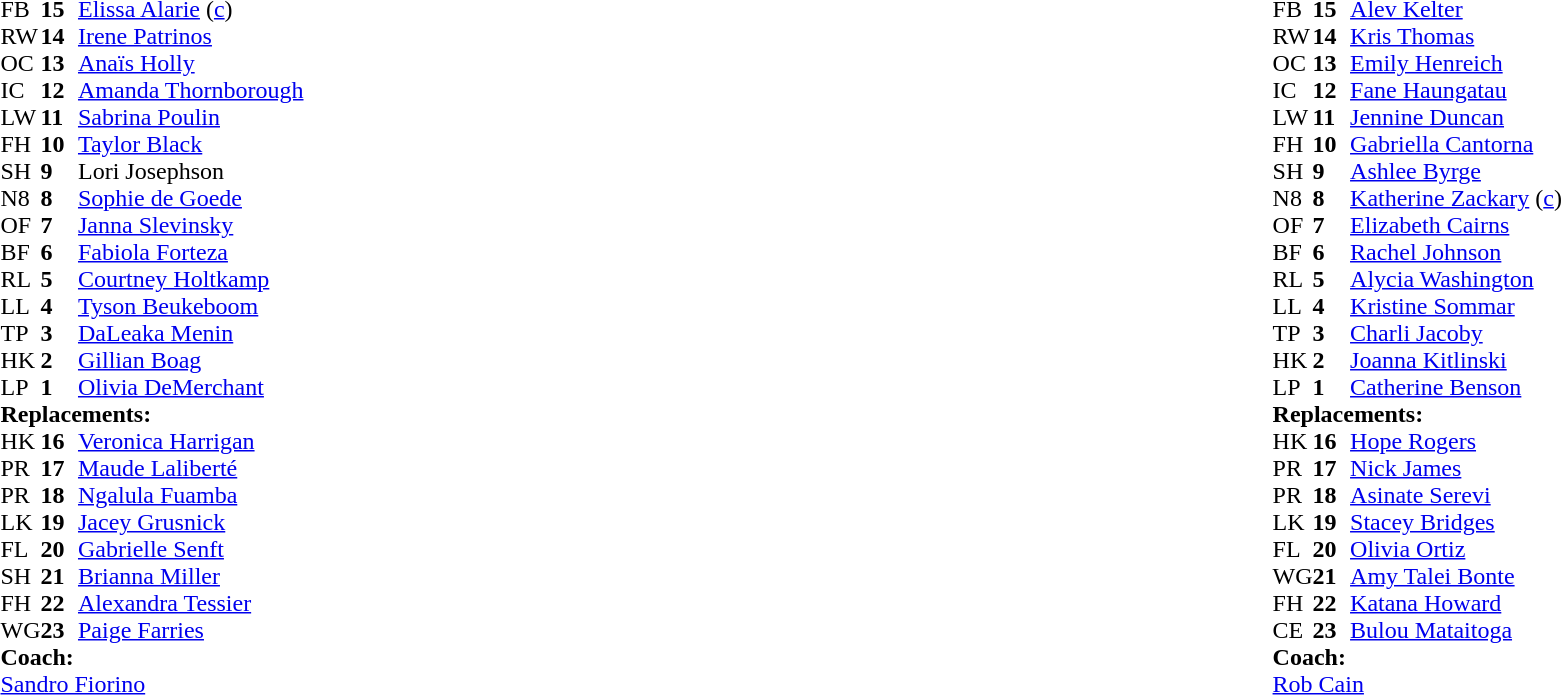<table style="width:100%">
<tr>
<td style="vertical-align:top; width:50%"><br><table cellspacing="0" cellpadding="0">
<tr>
<th width="25"></th>
<th width="25"></th>
</tr>
<tr>
<td>FB</td>
<td><strong>15</strong></td>
<td><a href='#'>Elissa Alarie</a> (<a href='#'>c</a>)</td>
</tr>
<tr>
<td>RW</td>
<td><strong>14</strong></td>
<td><a href='#'>Irene Patrinos</a></td>
</tr>
<tr>
<td>OC</td>
<td><strong>13</strong></td>
<td><a href='#'>Anaïs Holly</a></td>
<td></td>
<td></td>
</tr>
<tr>
<td>IC</td>
<td><strong>12</strong></td>
<td><a href='#'>Amanda Thornborough</a></td>
<td></td>
<td></td>
</tr>
<tr>
<td>LW</td>
<td><strong>11</strong></td>
<td><a href='#'>Sabrina Poulin</a></td>
</tr>
<tr>
<td>FH</td>
<td><strong>10</strong></td>
<td><a href='#'>Taylor Black</a></td>
</tr>
<tr>
<td>SH</td>
<td><strong>9</strong></td>
<td>Lori Josephson</td>
<td></td>
<td></td>
</tr>
<tr>
<td>N8</td>
<td><strong>8</strong></td>
<td><a href='#'>Sophie de Goede</a></td>
<td></td>
<td></td>
</tr>
<tr>
<td>OF</td>
<td><strong>7</strong></td>
<td><a href='#'>Janna Slevinsky</a></td>
</tr>
<tr>
<td>BF</td>
<td><strong>6</strong></td>
<td><a href='#'>Fabiola Forteza</a></td>
</tr>
<tr>
<td>RL</td>
<td><strong>5</strong></td>
<td><a href='#'>Courtney Holtkamp</a></td>
<td></td>
<td></td>
</tr>
<tr>
<td>LL</td>
<td><strong>4</strong></td>
<td><a href='#'>Tyson Beukeboom</a></td>
</tr>
<tr>
<td>TP</td>
<td><strong>3</strong></td>
<td><a href='#'>DaLeaka Menin</a></td>
</tr>
<tr>
<td>HK</td>
<td><strong>2</strong></td>
<td><a href='#'>Gillian Boag</a></td>
<td></td>
<td></td>
</tr>
<tr>
<td>LP</td>
<td><strong>1</strong></td>
<td><a href='#'>Olivia DeMerchant</a></td>
<td></td>
<td></td>
</tr>
<tr>
<td colspan=3><strong>Replacements:</strong></td>
</tr>
<tr>
<td>HK</td>
<td><strong>16</strong></td>
<td><a href='#'>Veronica Harrigan</a></td>
<td></td>
<td></td>
</tr>
<tr>
<td>PR</td>
<td><strong>17</strong></td>
<td><a href='#'>Maude Laliberté</a></td>
</tr>
<tr>
<td>PR</td>
<td><strong>18</strong></td>
<td><a href='#'>Ngalula Fuamba</a></td>
<td></td>
<td></td>
</tr>
<tr>
<td>LK</td>
<td><strong>19</strong></td>
<td><a href='#'>Jacey Grusnick</a></td>
<td></td>
<td></td>
</tr>
<tr>
<td>FL</td>
<td><strong>20</strong></td>
<td><a href='#'>Gabrielle Senft</a></td>
<td></td>
<td></td>
</tr>
<tr>
<td>SH</td>
<td><strong>21</strong></td>
<td><a href='#'>Brianna Miller</a></td>
<td></td>
<td></td>
</tr>
<tr>
<td>FH</td>
<td><strong>22</strong></td>
<td><a href='#'>Alexandra Tessier</a></td>
<td></td>
<td></td>
</tr>
<tr>
<td>WG</td>
<td><strong>23</strong></td>
<td><a href='#'>Paige Farries</a></td>
<td></td>
<td></td>
</tr>
<tr>
<td colspan=3><strong>Coach:</strong></td>
</tr>
<tr>
<td colspan="4"> <a href='#'>Sandro Fiorino</a></td>
</tr>
</table>
</td>
<td style="vertical-align:top; width:50%"><br><table cellspacing="0" cellpadding="0" style="margin:auto">
<tr>
<th width="25"></th>
<th width="25"></th>
</tr>
<tr>
<td>FB</td>
<td><strong>15</strong></td>
<td><a href='#'>Alev Kelter</a></td>
</tr>
<tr>
<td>RW</td>
<td><strong>14</strong></td>
<td><a href='#'>Kris Thomas</a></td>
</tr>
<tr>
<td>OC</td>
<td><strong>13</strong></td>
<td><a href='#'>Emily Henreich</a></td>
</tr>
<tr>
<td>IC</td>
<td><strong>12</strong></td>
<td><a href='#'>Fane Haungatau</a></td>
<td></td>
<td></td>
</tr>
<tr>
<td>LW</td>
<td><strong>11</strong></td>
<td><a href='#'>Jennine Duncan</a></td>
</tr>
<tr>
<td>FH</td>
<td><strong>10</strong></td>
<td><a href='#'>Gabriella Cantorna</a></td>
<td></td>
<td></td>
</tr>
<tr>
<td>SH</td>
<td><strong>9</strong></td>
<td><a href='#'>Ashlee Byrge</a></td>
<td></td>
<td></td>
</tr>
<tr>
<td>N8</td>
<td><strong>8</strong></td>
<td><a href='#'>Katherine Zackary</a> (<a href='#'>c</a>)</td>
</tr>
<tr>
<td>OF</td>
<td><strong>7</strong></td>
<td><a href='#'>Elizabeth Cairns</a></td>
<td></td>
<td></td>
</tr>
<tr>
<td>BF</td>
<td><strong>6</strong></td>
<td><a href='#'>Rachel Johnson</a></td>
</tr>
<tr>
<td>RL</td>
<td><strong>5</strong></td>
<td><a href='#'>Alycia Washington</a></td>
<td></td>
<td></td>
</tr>
<tr>
<td>LL</td>
<td><strong>4</strong></td>
<td><a href='#'>Kristine Sommar</a></td>
</tr>
<tr>
<td>TP</td>
<td><strong>3</strong></td>
<td><a href='#'>Charli Jacoby</a></td>
<td></td>
<td></td>
</tr>
<tr>
<td>HK</td>
<td><strong>2</strong></td>
<td><a href='#'>Joanna Kitlinski</a></td>
<td></td>
<td></td>
</tr>
<tr>
<td>LP</td>
<td><strong>1</strong></td>
<td><a href='#'>Catherine Benson</a></td>
<td></td>
<td></td>
</tr>
<tr>
<td colspan=3><strong>Replacements:</strong></td>
</tr>
<tr>
<td>HK</td>
<td><strong>16</strong></td>
<td><a href='#'>Hope Rogers</a></td>
<td></td>
<td></td>
</tr>
<tr>
<td>PR</td>
<td><strong>17</strong></td>
<td><a href='#'>Nick James</a></td>
<td></td>
<td></td>
</tr>
<tr>
<td>PR</td>
<td><strong>18</strong></td>
<td><a href='#'>Asinate Serevi</a></td>
<td></td>
<td></td>
</tr>
<tr>
<td>LK</td>
<td><strong>19</strong></td>
<td><a href='#'>Stacey Bridges</a></td>
<td></td>
<td></td>
</tr>
<tr>
<td>FL</td>
<td><strong>20</strong></td>
<td><a href='#'>Olivia Ortiz</a></td>
<td></td>
<td></td>
</tr>
<tr>
<td>WG</td>
<td><strong>21</strong></td>
<td><a href='#'>Amy Talei Bonte</a></td>
<td></td>
<td></td>
</tr>
<tr>
<td>FH</td>
<td><strong>22</strong></td>
<td><a href='#'>Katana Howard</a></td>
<td></td>
<td></td>
</tr>
<tr>
<td>CE</td>
<td><strong>23</strong></td>
<td><a href='#'>Bulou Mataitoga</a></td>
<td></td>
<td></td>
</tr>
<tr>
<td colspan=3><strong>Coach:</strong></td>
</tr>
<tr>
<td colspan="4"> <a href='#'>Rob Cain</a></td>
</tr>
</table>
</td>
</tr>
</table>
